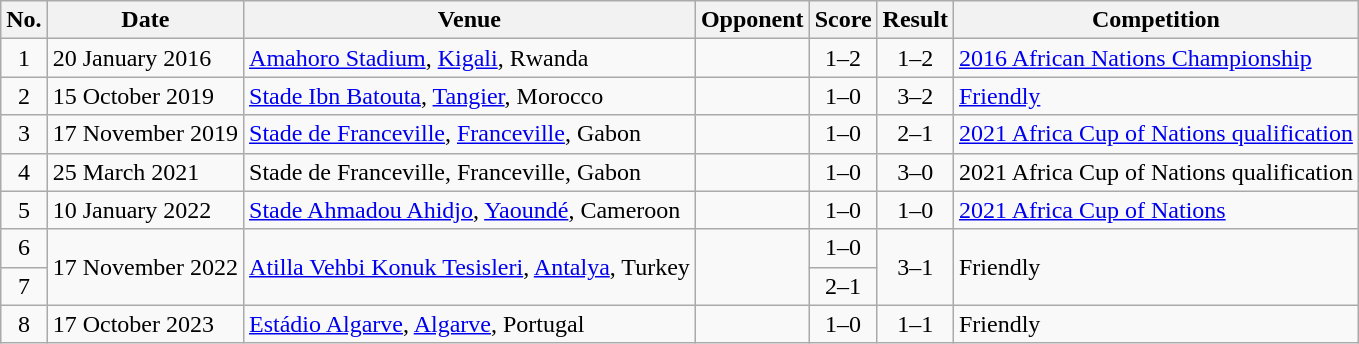<table class="wikitable sortable">
<tr>
<th scope="col">No.</th>
<th scope="col">Date</th>
<th scope="col">Venue</th>
<th scope="col">Opponent</th>
<th scope="col">Score</th>
<th scope="col">Result</th>
<th scope="col">Competition</th>
</tr>
<tr>
<td align="center">1</td>
<td>20 January 2016</td>
<td><a href='#'>Amahoro Stadium</a>, <a href='#'>Kigali</a>, Rwanda</td>
<td></td>
<td align="center">1–2</td>
<td align="center">1–2</td>
<td><a href='#'>2016 African Nations Championship</a></td>
</tr>
<tr>
<td align="center">2</td>
<td>15 October 2019</td>
<td><a href='#'>Stade Ibn Batouta</a>, <a href='#'>Tangier</a>, Morocco</td>
<td></td>
<td align="center">1–0</td>
<td align="center">3–2</td>
<td><a href='#'>Friendly</a></td>
</tr>
<tr>
<td align="center">3</td>
<td>17 November 2019</td>
<td><a href='#'>Stade de Franceville</a>, <a href='#'>Franceville</a>, Gabon</td>
<td></td>
<td align="center">1–0</td>
<td align="center">2–1</td>
<td><a href='#'>2021 Africa Cup of Nations qualification</a></td>
</tr>
<tr>
<td align="center">4</td>
<td>25 March 2021</td>
<td>Stade de Franceville, Franceville, Gabon</td>
<td></td>
<td align="center">1–0</td>
<td align="center">3–0</td>
<td>2021 Africa Cup of Nations qualification</td>
</tr>
<tr>
<td align="center">5</td>
<td>10 January 2022</td>
<td><a href='#'>Stade Ahmadou Ahidjo</a>, <a href='#'>Yaoundé</a>, Cameroon</td>
<td></td>
<td align="center">1–0</td>
<td align="center">1–0</td>
<td><a href='#'>2021 Africa Cup of Nations</a></td>
</tr>
<tr>
<td align="center">6</td>
<td rowspan="2">17 November 2022</td>
<td rowspan="2"><a href='#'>Atilla Vehbi Konuk Tesisleri</a>, <a href='#'>Antalya</a>, Turkey</td>
<td rowspan="2"></td>
<td align="center">1–0</td>
<td align="center" rowspan="2">3–1</td>
<td rowspan="2">Friendly</td>
</tr>
<tr>
<td align="center">7</td>
<td align="center">2–1</td>
</tr>
<tr>
<td align="center">8</td>
<td>17 October 2023</td>
<td><a href='#'>Estádio Algarve</a>, <a href='#'>Algarve</a>, Portugal</td>
<td></td>
<td align="center">1–0</td>
<td align="center">1–1</td>
<td>Friendly</td>
</tr>
</table>
